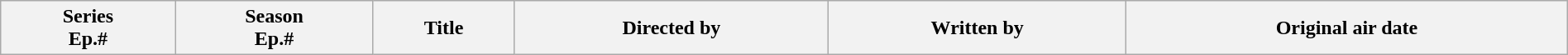<table class="wikitable plainrowheaders" style="width:100%; margin:auto;">
<tr>
<th>Series<br>Ep.#</th>
<th>Season<br>Ep.#</th>
<th>Title</th>
<th>Directed by</th>
<th>Written by</th>
<th>Original air date<br>
















</th>
</tr>
</table>
